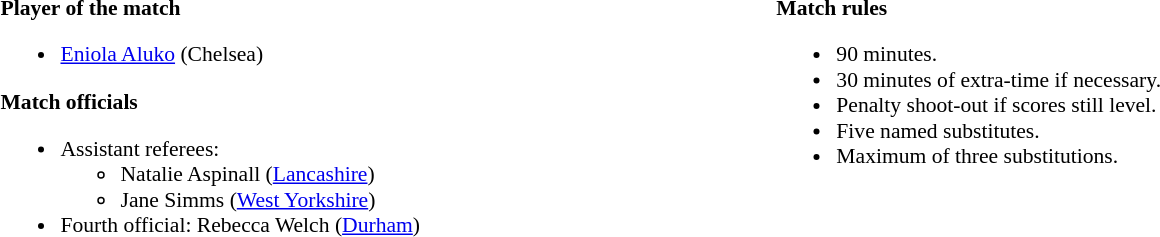<table width=82% style="font-size:90%">
<tr>
<td width=50% valign=top><br><strong>Player of the match</strong><ul><li><a href='#'>Eniola Aluko</a> (Chelsea)</li></ul><strong>Match officials</strong><ul><li>Assistant referees:<ul><li>Natalie Aspinall (<a href='#'>Lancashire</a>)</li><li>Jane Simms (<a href='#'>West Yorkshire</a>)</li></ul></li><li>Fourth official: Rebecca Welch (<a href='#'>Durham</a>)</li></ul></td>
<td width=50% valign=top><br><strong>Match rules</strong><ul><li>90 minutes.</li><li>30 minutes of extra-time if necessary.</li><li>Penalty shoot-out if scores still level.</li><li>Five named substitutes.</li><li>Maximum of three substitutions.</li></ul></td>
</tr>
</table>
